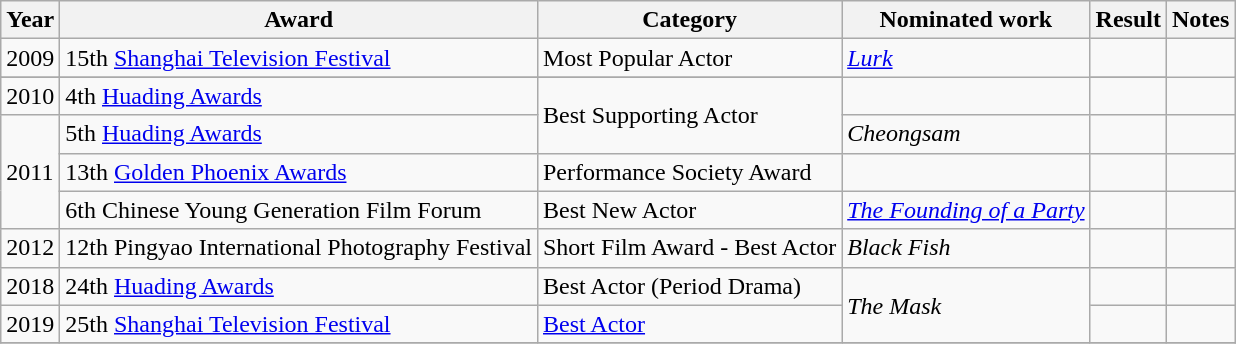<table class="wikitable">
<tr>
<th>Year</th>
<th>Award</th>
<th>Category</th>
<th>Nominated work</th>
<th>Result</th>
<th>Notes</th>
</tr>
<tr>
<td>2009</td>
<td>15th <a href='#'>Shanghai Television Festival</a></td>
<td>Most Popular Actor</td>
<td rowspan=2><em><a href='#'>Lurk</a></em></td>
<td></td>
<td></td>
</tr>
<tr>
</tr>
<tr>
<td>2010</td>
<td>4th <a href='#'>Huading Awards</a></td>
<td rowspan=2>Best Supporting Actor</td>
<td></td>
<td></td>
</tr>
<tr>
<td rowspan=3>2011</td>
<td>5th <a href='#'>Huading Awards</a></td>
<td><em>Cheongsam</em></td>
<td></td>
<td></td>
</tr>
<tr>
<td>13th <a href='#'>Golden Phoenix Awards</a></td>
<td>Performance Society Award</td>
<td></td>
<td></td>
<td></td>
</tr>
<tr>
<td>6th Chinese Young Generation Film Forum</td>
<td>Best New Actor</td>
<td><em><a href='#'>The Founding of a Party</a></em></td>
<td></td>
<td></td>
</tr>
<tr>
<td>2012</td>
<td>12th Pingyao International Photography Festival</td>
<td>Short Film Award - Best Actor</td>
<td><em>Black Fish</em></td>
<td></td>
<td></td>
</tr>
<tr>
<td>2018</td>
<td>24th <a href='#'>Huading Awards</a></td>
<td>Best Actor (Period Drama)</td>
<td rowspan=2><em>The Mask</em></td>
<td></td>
<td></td>
</tr>
<tr>
<td>2019</td>
<td>25th <a href='#'>Shanghai Television Festival</a></td>
<td><a href='#'>Best Actor</a></td>
<td></td>
<td></td>
</tr>
<tr>
</tr>
</table>
